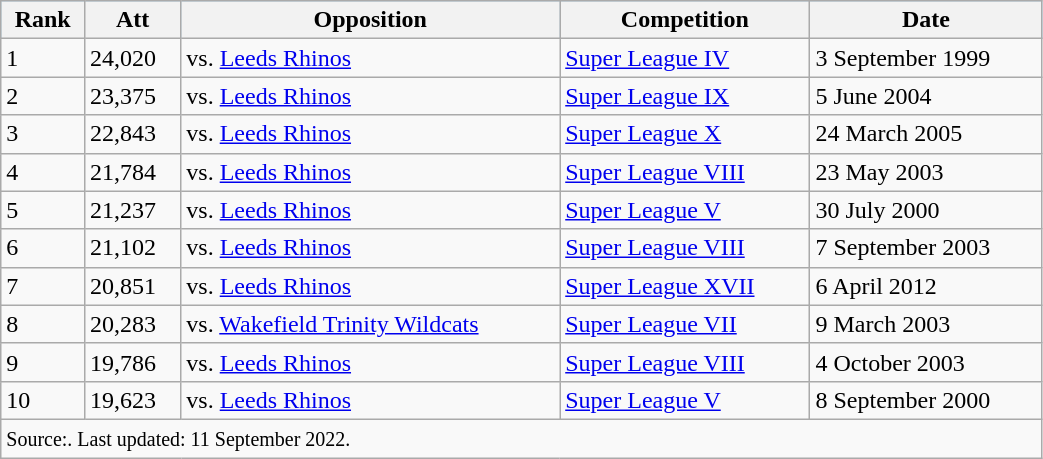<table class="wikitable" style="width:55%;">
<tr style="background:#87cefa;">
<th>Rank</th>
<th>Att</th>
<th>Opposition</th>
<th>Competition</th>
<th>Date</th>
</tr>
<tr>
<td>1</td>
<td>24,020</td>
<td>vs. <a href='#'>Leeds Rhinos</a></td>
<td><a href='#'>Super League IV</a></td>
<td>3 September 1999</td>
</tr>
<tr>
<td>2</td>
<td>23,375</td>
<td>vs. <a href='#'>Leeds Rhinos</a></td>
<td><a href='#'>Super League IX</a></td>
<td>5 June 2004</td>
</tr>
<tr>
<td>3</td>
<td>22,843</td>
<td>vs. <a href='#'>Leeds Rhinos</a></td>
<td><a href='#'>Super League X</a></td>
<td>24 March 2005</td>
</tr>
<tr>
<td>4</td>
<td>21,784</td>
<td>vs. <a href='#'>Leeds Rhinos</a></td>
<td><a href='#'>Super League VIII</a></td>
<td>23 May 2003</td>
</tr>
<tr>
<td>5</td>
<td>21,237</td>
<td>vs. <a href='#'>Leeds Rhinos</a></td>
<td><a href='#'>Super League V</a></td>
<td>30 July 2000</td>
</tr>
<tr>
<td>6</td>
<td>21,102</td>
<td>vs. <a href='#'>Leeds Rhinos</a></td>
<td><a href='#'>Super League VIII</a></td>
<td>7 September 2003</td>
</tr>
<tr>
<td>7</td>
<td>20,851</td>
<td>vs. <a href='#'>Leeds Rhinos</a></td>
<td><a href='#'>Super League XVII</a></td>
<td>6 April 2012</td>
</tr>
<tr>
<td>8</td>
<td>20,283</td>
<td>vs. <a href='#'>Wakefield Trinity Wildcats</a></td>
<td><a href='#'>Super League VII</a></td>
<td>9 March 2003</td>
</tr>
<tr>
<td>9</td>
<td>19,786</td>
<td>vs. <a href='#'>Leeds Rhinos</a></td>
<td><a href='#'>Super League VIII</a></td>
<td>4 October 2003</td>
</tr>
<tr>
<td>10</td>
<td>19,623</td>
<td>vs. <a href='#'>Leeds Rhinos</a></td>
<td><a href='#'>Super League V</a></td>
<td>8 September 2000</td>
</tr>
<tr>
<td colspan=5><small>Source:. Last updated: 11 September 2022.</small></td>
</tr>
</table>
